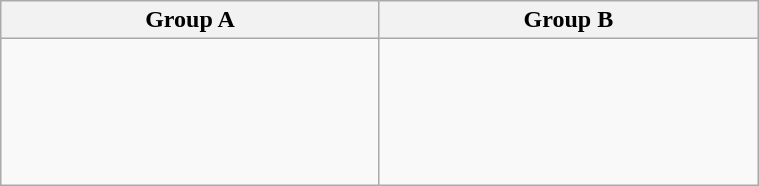<table class="wikitable" width=40%>
<tr>
<th width=25%>Group A</th>
<th width=25%>Group B</th>
</tr>
<tr>
<td><br><br>
<br>
<br>
</td>
<td><br><br>
<br>
<br>
<br>
</td>
</tr>
</table>
